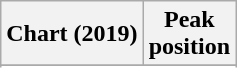<table class="wikitable sortable plainrowheaders" style="text-align:center">
<tr>
<th scope="col">Chart (2019)</th>
<th scope="col">Peak<br>position</th>
</tr>
<tr>
</tr>
<tr>
</tr>
</table>
